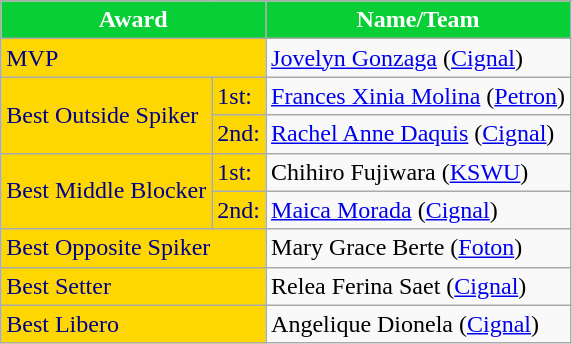<table class="wikitable">
<tr>
<th style="background:#08CF35; color:#FFFFFF;" colspan="2">Award</th>
<th style="background:#08CF35; color:#FFFFFF;">Name/Team</th>
</tr>
<tr>
<td style="background:#FFD700; color:#00008B;" colspan="2">MVP</td>
<td><a href='#'>Jovelyn Gonzaga</a> (<a href='#'>Cignal</a>)</td>
</tr>
<tr>
<td style="background:#FFD700; color:#00008B;" rowspan=2>Best Outside Spiker</td>
<td style="background:#FFD700; color:#00008B;">1st:</td>
<td><a href='#'>Frances Xinia Molina</a> (<a href='#'>Petron</a>)</td>
</tr>
<tr>
<td style="background:#FFD700; color:#00008B;">2nd:</td>
<td><a href='#'>Rachel Anne Daquis</a> (<a href='#'>Cignal</a>)</td>
</tr>
<tr>
<td style="background:#FFD700; color:#00008B;" rowspan="2">Best Middle Blocker</td>
<td style="background:#FFD700; color:#00008B;">1st:</td>
<td>Chihiro Fujiwara (<a href='#'>KSWU</a>)</td>
</tr>
<tr>
<td style="background:#FFD700; color:#00008B;">2nd:</td>
<td><a href='#'>Maica Morada</a> (<a href='#'>Cignal</a>)</td>
</tr>
<tr>
<td style="background:#FFD700; color:#00008B;" colspan="2">Best Opposite Spiker</td>
<td>Mary Grace Berte (<a href='#'>Foton</a>)</td>
</tr>
<tr>
<td style="background:#FFD700; color:#00008B;" colspan="2">Best Setter</td>
<td>Relea Ferina Saet (<a href='#'>Cignal</a>)</td>
</tr>
<tr>
<td style="background:#FFD700; color:#00008B;" colspan="2">Best Libero</td>
<td>Angelique Dionela (<a href='#'>Cignal</a>)</td>
</tr>
</table>
